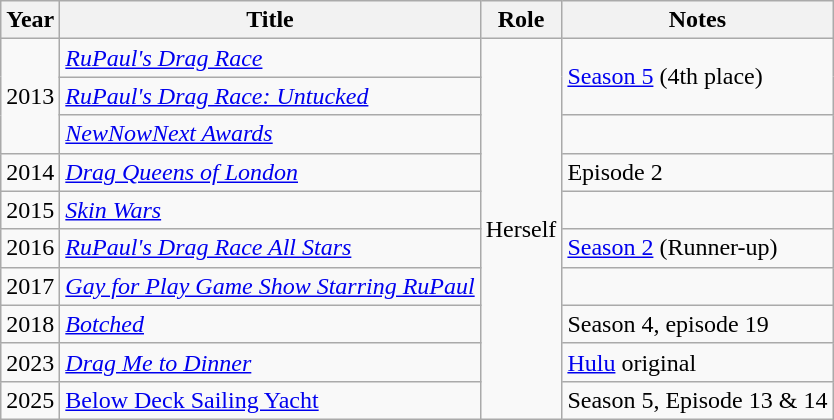<table class="wikitable sortable">
<tr>
<th>Year</th>
<th>Title</th>
<th>Role</th>
<th class="unsortable">Notes</th>
</tr>
<tr>
<td rowspan="3">2013</td>
<td><em><a href='#'>RuPaul's Drag Race</a></em></td>
<td rowspan="10">Herself</td>
<td rowspan="2"><a href='#'>Season 5</a> (4th place)</td>
</tr>
<tr>
<td><em><a href='#'>RuPaul's Drag Race: Untucked</a></em></td>
</tr>
<tr>
<td><em><a href='#'>NewNowNext Awards</a></em></td>
<td></td>
</tr>
<tr>
<td>2014</td>
<td><em><a href='#'>Drag Queens of London</a></em></td>
<td>Episode 2</td>
</tr>
<tr>
<td>2015</td>
<td><em><a href='#'>Skin Wars</a></em></td>
<td></td>
</tr>
<tr>
<td>2016</td>
<td><em><a href='#'>RuPaul's Drag Race All Stars</a></em></td>
<td><a href='#'>Season 2</a> (Runner-up)</td>
</tr>
<tr>
<td>2017</td>
<td><em><a href='#'>Gay for Play Game Show Starring RuPaul</a></em></td>
<td></td>
</tr>
<tr>
<td>2018</td>
<td><em><a href='#'>Botched</a></em></td>
<td>Season 4, episode 19</td>
</tr>
<tr>
<td>2023</td>
<td><em><a href='#'>Drag Me to Dinner</a></em></td>
<td><a href='#'>Hulu</a> original</td>
</tr>
<tr>
<td>2025</td>
<td><a href='#'>Below Deck Sailing Yacht</a></td>
<td>Season 5, Episode 13 & 14</td>
</tr>
</table>
